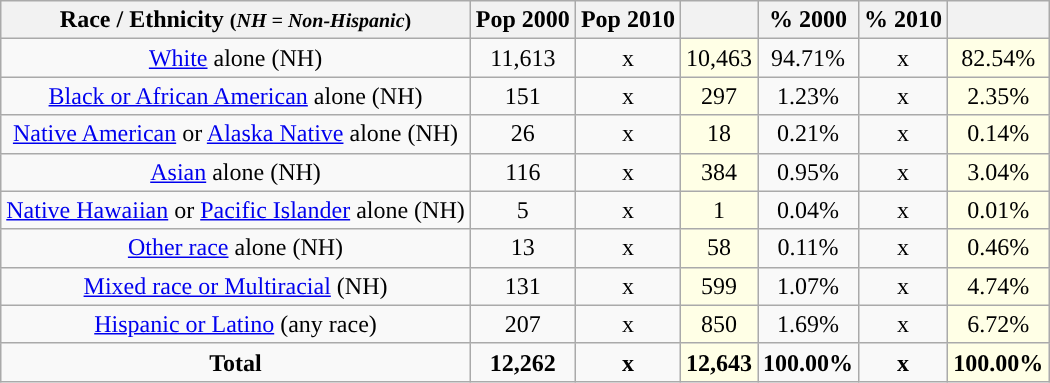<table class="wikitable"  style="text-align:center;">
<tr>
<th>Race / Ethnicity <small>(<em>NH = Non-Hispanic</em>)</small></th>
<th>Pop 2000</th>
<th>Pop 2010</th>
<th></th>
<th>% 2000</th>
<th>% 2010</th>
<th></th>
</tr>
<tr>
<td><a href='#'>White</a> alone (NH)</td>
<td>11,613</td>
<td>x</td>
<td style='background: #ffffe6;'>10,463</td>
<td>94.71%</td>
<td>x</td>
<td style='background: #ffffe6;'>82.54%</td>
</tr>
<tr>
<td><a href='#'>Black or African American</a> alone (NH)</td>
<td>151</td>
<td>x</td>
<td style='background: #ffffe6;'>297</td>
<td>1.23%</td>
<td>x</td>
<td style='background: #ffffe6;'>2.35%</td>
</tr>
<tr>
<td><a href='#'>Native American</a> or <a href='#'>Alaska Native</a> alone (NH)</td>
<td>26</td>
<td>x</td>
<td style='background: #ffffe6;'>18</td>
<td>0.21%</td>
<td>x</td>
<td style='background: #ffffe6;'>0.14%</td>
</tr>
<tr>
<td><a href='#'>Asian</a> alone (NH)</td>
<td>116</td>
<td>x</td>
<td style='background: #ffffe6;'>384</td>
<td>0.95%</td>
<td>x</td>
<td style='background: #ffffe6;'>3.04%</td>
</tr>
<tr>
<td><a href='#'>Native Hawaiian</a> or <a href='#'>Pacific Islander</a> alone (NH)</td>
<td>5</td>
<td>x</td>
<td style='background: #ffffe6;'>1</td>
<td>0.04%</td>
<td>x</td>
<td style='background: #ffffe6;'>0.01%</td>
</tr>
<tr>
<td><a href='#'>Other race</a> alone (NH)</td>
<td>13</td>
<td>x</td>
<td style='background: #ffffe6;'>58</td>
<td>0.11%</td>
<td>x</td>
<td style='background: #ffffe6;'>0.46%</td>
</tr>
<tr>
<td><a href='#'>Mixed race or Multiracial</a> (NH)</td>
<td>131</td>
<td>x</td>
<td style='background: #ffffe6;'>599</td>
<td>1.07%</td>
<td>x</td>
<td style='background: #ffffe6;'>4.74%</td>
</tr>
<tr>
<td><a href='#'>Hispanic or Latino</a> (any race)</td>
<td>207</td>
<td>x</td>
<td style='background: #ffffe6;'>850</td>
<td>1.69%</td>
<td>x</td>
<td style='background: #ffffe6;'>6.72%</td>
</tr>
<tr>
<td><strong>Total</strong></td>
<td><strong>12,262</strong></td>
<td><strong>x</strong></td>
<td style='background: #ffffe6;'><strong>12,643</strong></td>
<td><strong>100.00%</strong></td>
<td><strong>x</strong></td>
<td style='background: #ffffe6;'><strong>100.00%</strong></td>
</tr>
</table>
